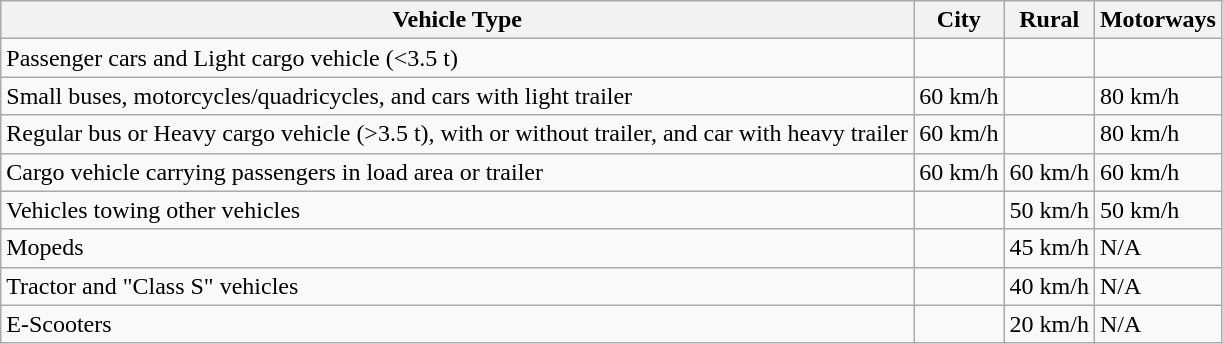<table class="wikitable">
<tr>
<th>Vehicle Type</th>
<th>City</th>
<th>Rural</th>
<th>Motorways</th>
</tr>
<tr>
<td>Passenger cars and Light cargo vehicle (<3.5 t)</td>
<td></td>
<td></td>
<td></td>
</tr>
<tr>
<td>Small buses, motorcycles/quadricycles, and cars with light trailer</td>
<td>60 km/h</td>
<td></td>
<td>80 km/h</td>
</tr>
<tr>
<td>Regular bus or Heavy cargo vehicle (>3.5 t), with or without trailer, and car with heavy trailer</td>
<td>60 km/h</td>
<td></td>
<td>80 km/h</td>
</tr>
<tr>
<td>Cargo vehicle carrying passengers in load area or trailer</td>
<td>60 km/h</td>
<td>60 km/h</td>
<td>60 km/h</td>
</tr>
<tr>
<td>Vehicles towing other vehicles</td>
<td></td>
<td>50 km/h</td>
<td>50 km/h</td>
</tr>
<tr>
<td>Mopeds</td>
<td></td>
<td>45 km/h</td>
<td>N/A</td>
</tr>
<tr>
<td>Tractor and "Class S" vehicles</td>
<td></td>
<td>40 km/h</td>
<td>N/A</td>
</tr>
<tr>
<td>E-Scooters</td>
<td></td>
<td>20 km/h</td>
<td>N/A</td>
</tr>
</table>
